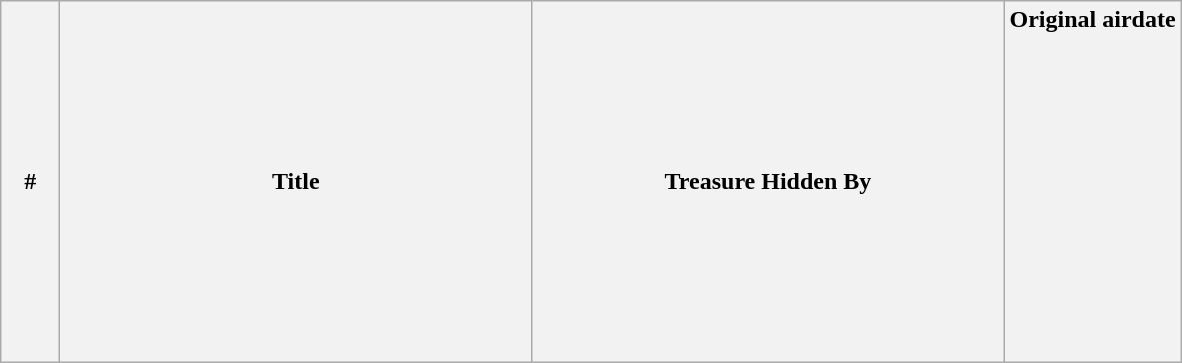<table class="wikitable plainrowheaders" style="background:#FFFFFF; width=50%">
<tr>
<th width="5%">#</th>
<th width="40%">Title</th>
<th width="40%">Treasure Hidden By</th>
<th width="15%">Original airdate<br><br><br><br><br><br><br><br><br><br><br><br><br>
</th>
</tr>
</table>
